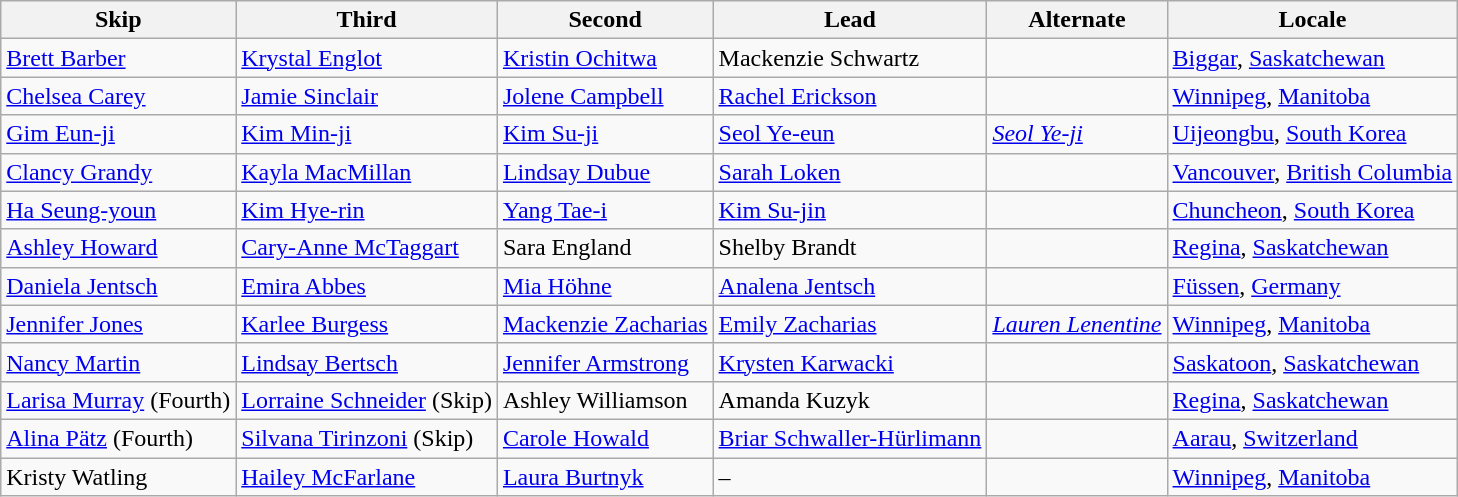<table class=wikitable>
<tr>
<th scope="col">Skip</th>
<th scope="col">Third</th>
<th scope="col">Second</th>
<th scope="col">Lead</th>
<th scope="col">Alternate</th>
<th scope="col">Locale</th>
</tr>
<tr>
<td><a href='#'>Brett Barber</a></td>
<td><a href='#'>Krystal Englot</a></td>
<td><a href='#'>Kristin Ochitwa</a></td>
<td>Mackenzie Schwartz</td>
<td></td>
<td> <a href='#'>Biggar</a>, <a href='#'>Saskatchewan</a></td>
</tr>
<tr>
<td><a href='#'>Chelsea Carey</a></td>
<td><a href='#'>Jamie Sinclair</a></td>
<td><a href='#'>Jolene Campbell</a></td>
<td><a href='#'>Rachel Erickson</a></td>
<td></td>
<td> <a href='#'>Winnipeg</a>, <a href='#'>Manitoba</a></td>
</tr>
<tr>
<td><a href='#'>Gim Eun-ji</a></td>
<td><a href='#'>Kim Min-ji</a></td>
<td><a href='#'>Kim Su-ji</a></td>
<td><a href='#'>Seol Ye-eun</a></td>
<td><em><a href='#'>Seol Ye-ji</a></em></td>
<td> <a href='#'>Uijeongbu</a>, <a href='#'>South Korea</a></td>
</tr>
<tr>
<td><a href='#'>Clancy Grandy</a></td>
<td><a href='#'>Kayla MacMillan</a></td>
<td><a href='#'>Lindsay Dubue</a></td>
<td><a href='#'>Sarah Loken</a></td>
<td></td>
<td> <a href='#'>Vancouver</a>, <a href='#'>British Columbia</a></td>
</tr>
<tr>
<td><a href='#'>Ha Seung-youn</a></td>
<td><a href='#'>Kim Hye-rin</a></td>
<td><a href='#'>Yang Tae-i</a></td>
<td><a href='#'>Kim Su-jin</a></td>
<td></td>
<td> <a href='#'>Chuncheon</a>, <a href='#'>South Korea</a></td>
</tr>
<tr>
<td><a href='#'>Ashley Howard</a></td>
<td><a href='#'>Cary-Anne McTaggart</a></td>
<td>Sara England</td>
<td>Shelby Brandt</td>
<td></td>
<td> <a href='#'>Regina</a>, <a href='#'>Saskatchewan</a></td>
</tr>
<tr>
<td><a href='#'>Daniela Jentsch</a></td>
<td><a href='#'>Emira Abbes</a></td>
<td><a href='#'>Mia Höhne</a></td>
<td><a href='#'>Analena Jentsch</a></td>
<td></td>
<td> <a href='#'>Füssen</a>, <a href='#'>Germany</a></td>
</tr>
<tr>
<td><a href='#'>Jennifer Jones</a></td>
<td><a href='#'>Karlee Burgess</a></td>
<td><a href='#'>Mackenzie Zacharias</a></td>
<td><a href='#'>Emily Zacharias</a></td>
<td><em><a href='#'>Lauren Lenentine</a></em></td>
<td> <a href='#'>Winnipeg</a>, <a href='#'>Manitoba</a></td>
</tr>
<tr>
<td><a href='#'>Nancy Martin</a></td>
<td><a href='#'>Lindsay Bertsch</a></td>
<td><a href='#'>Jennifer Armstrong</a></td>
<td><a href='#'>Krysten Karwacki</a></td>
<td></td>
<td> <a href='#'>Saskatoon</a>, <a href='#'>Saskatchewan</a></td>
</tr>
<tr>
<td><a href='#'>Larisa Murray</a> (Fourth)</td>
<td><a href='#'>Lorraine Schneider</a> (Skip)</td>
<td>Ashley Williamson</td>
<td>Amanda Kuzyk</td>
<td></td>
<td> <a href='#'>Regina</a>, <a href='#'>Saskatchewan</a></td>
</tr>
<tr>
<td><a href='#'>Alina Pätz</a> (Fourth)</td>
<td><a href='#'>Silvana Tirinzoni</a> (Skip)</td>
<td><a href='#'>Carole Howald</a></td>
<td><a href='#'>Briar Schwaller-Hürlimann</a></td>
<td></td>
<td> <a href='#'>Aarau</a>, <a href='#'>Switzerland</a></td>
</tr>
<tr>
<td>Kristy Watling</td>
<td><a href='#'>Hailey McFarlane</a></td>
<td><a href='#'>Laura Burtnyk</a></td>
<td>–</td>
<td></td>
<td> <a href='#'>Winnipeg</a>, <a href='#'>Manitoba</a></td>
</tr>
</table>
